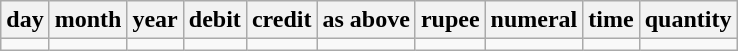<table class=wikitable style="text-align:center;">
<tr>
<th>day</th>
<th>month</th>
<th>year</th>
<th>debit</th>
<th>credit</th>
<th>as above</th>
<th>rupee</th>
<th>numeral</th>
<th>time</th>
<th>quantity</th>
</tr>
<tr>
<td></td>
<td></td>
<td></td>
<td></td>
<td></td>
<td></td>
<td></td>
<td></td>
<td></td>
<td></td>
</tr>
</table>
